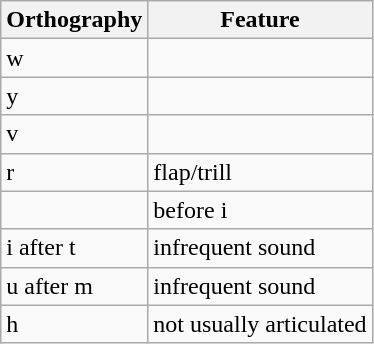<table class="wikitable">
<tr>
<th>Orthography</th>
<th>Feature</th>
</tr>
<tr>
<td>w</td>
<td></td>
</tr>
<tr>
<td>y</td>
<td></td>
</tr>
<tr>
<td>v</td>
<td></td>
</tr>
<tr>
<td>r</td>
<td>flap/trill</td>
</tr>
<tr>
<td></td>
<td> before i</td>
</tr>
<tr>
<td>i after t</td>
<td>infrequent sound</td>
</tr>
<tr>
<td>u after m</td>
<td>infrequent sound</td>
</tr>
<tr>
<td>h</td>
<td>not usually articulated</td>
</tr>
</table>
